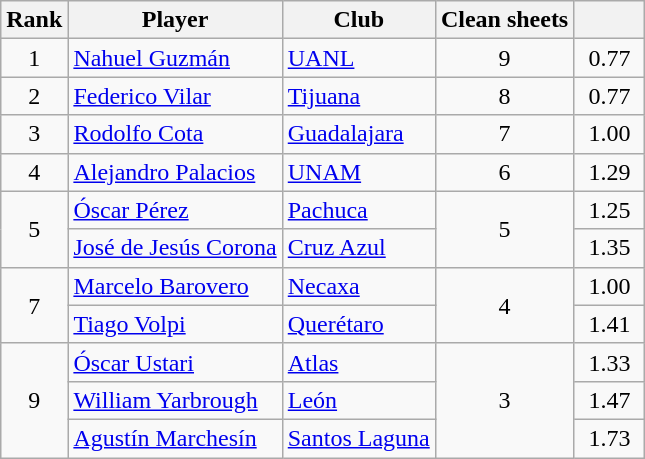<table class="wikitable">
<tr>
<th>Rank</th>
<th>Player</th>
<th>Club</th>
<th width=85>Clean sheets</th>
<th width=40></th>
</tr>
<tr>
<td align=center rowspan=1>1</td>
<td> <a href='#'>Nahuel Guzmán</a></td>
<td><a href='#'>UANL</a></td>
<td align=center rowspan=1>9</td>
<td align=center rowspan=1>0.77</td>
</tr>
<tr>
<td align=center rowspan=1>2</td>
<td> <a href='#'>Federico Vilar</a></td>
<td><a href='#'>Tijuana</a></td>
<td align=center rowspan=1>8</td>
<td align=center rowspan=1>0.77</td>
</tr>
<tr>
<td align=center rowspan=1>3</td>
<td> <a href='#'>Rodolfo Cota</a></td>
<td><a href='#'>Guadalajara</a></td>
<td align=center rowspan=1>7</td>
<td align=center rowspan=1>1.00</td>
</tr>
<tr>
<td align=center rowspan=1>4</td>
<td> <a href='#'>Alejandro Palacios</a></td>
<td><a href='#'>UNAM</a></td>
<td align=center rowspan=1>6</td>
<td align=center rowspan=1>1.29</td>
</tr>
<tr>
<td align=center rowspan=2>5</td>
<td> <a href='#'>Óscar Pérez</a></td>
<td><a href='#'>Pachuca</a></td>
<td align=center rowspan=2>5</td>
<td align=center rowspan=1>1.25</td>
</tr>
<tr>
<td> <a href='#'>José de Jesús Corona</a></td>
<td><a href='#'>Cruz Azul</a></td>
<td align=center rowspan=1>1.35</td>
</tr>
<tr>
<td align=center rowspan=2>7</td>
<td> <a href='#'>Marcelo Barovero</a></td>
<td><a href='#'>Necaxa</a></td>
<td align=center rowspan=2>4</td>
<td align=center rowspan=1>1.00</td>
</tr>
<tr>
<td> <a href='#'>Tiago Volpi</a></td>
<td><a href='#'>Querétaro</a></td>
<td align=center rowspan=1>1.41</td>
</tr>
<tr>
<td align=center rowspan=3>9</td>
<td> <a href='#'>Óscar Ustari</a></td>
<td><a href='#'>Atlas</a></td>
<td align=center rowspan=3>3</td>
<td align=center rowspan=1>1.33</td>
</tr>
<tr>
<td> <a href='#'>William Yarbrough</a></td>
<td><a href='#'>León</a></td>
<td align=center rowspan=1>1.47</td>
</tr>
<tr>
<td> <a href='#'>Agustín Marchesín</a></td>
<td><a href='#'>Santos Laguna</a></td>
<td align=center rowspan=1>1.73</td>
</tr>
</table>
